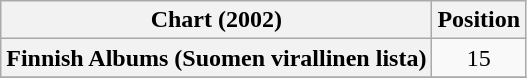<table class="wikitable sortable plainrowheaders" style="text-align:center;">
<tr>
<th>Chart (2002)</th>
<th>Position</th>
</tr>
<tr>
<th scope="row">Finnish Albums (Suomen virallinen lista)</th>
<td style="text-align:center;">15</td>
</tr>
<tr>
</tr>
</table>
